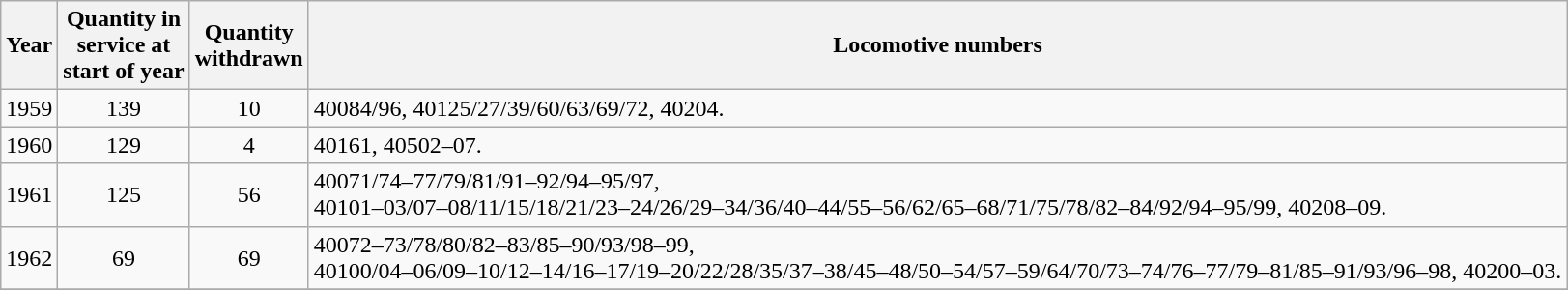<table class=wikitable style=text-align:center>
<tr>
<th>Year</th>
<th>Quantity in<br> service at<br>start of year</th>
<th>Quantity<br>withdrawn</th>
<th>Locomotive numbers</th>
</tr>
<tr>
<td>1959</td>
<td>139</td>
<td>10</td>
<td align=left>40084/96, 40125/27/39/60/63/69/72, 40204.</td>
</tr>
<tr>
<td>1960</td>
<td>129</td>
<td>4</td>
<td align=left>40161, 40502–07.</td>
</tr>
<tr>
<td>1961</td>
<td>125</td>
<td>56</td>
<td align=left>40071/74–77/79/81/91–92/94–95/97,<br>40101–03/07–08/11/15/18/21/23–24/26/29–34/36/40–44/55–56/62/65–68/71/75/78/82–84/92/94–95/99, 40208–09.</td>
</tr>
<tr>
<td>1962</td>
<td>69</td>
<td>69</td>
<td align=left>40072–73/78/80/82–83/85–90/93/98–99,<br>40100/04–06/09–10/12–14/16–17/19–20/22/28/35/37–38/45–48/50–54/57–59/64/70/73–74/76–77/79–81/85–91/93/96–98, 40200–03.</td>
</tr>
<tr>
</tr>
</table>
